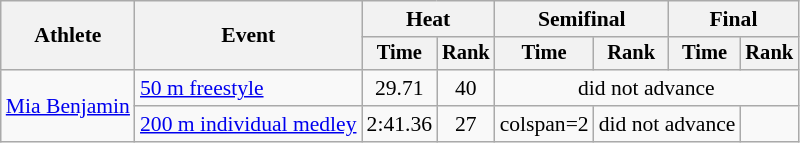<table class=wikitable style="font-size:90%">
<tr>
<th rowspan=2>Athlete</th>
<th rowspan=2>Event</th>
<th colspan="2">Heat</th>
<th colspan="2">Semifinal</th>
<th colspan="2">Final</th>
</tr>
<tr style="font-size:95%">
<th>Time</th>
<th>Rank</th>
<th>Time</th>
<th>Rank</th>
<th>Time</th>
<th>Rank</th>
</tr>
<tr align=center>
<td align=left rowspan=2><a href='#'>Mia Benjamin</a></td>
<td align=left><a href='#'>50 m freestyle</a></td>
<td>29.71</td>
<td>40</td>
<td colspan=4>did not advance</td>
</tr>
<tr align=center>
<td align=left><a href='#'>200 m individual medley</a></td>
<td>2:41.36</td>
<td>27</td>
<td>colspan=2 </td>
<td colspan=2>did not advance</td>
</tr>
</table>
